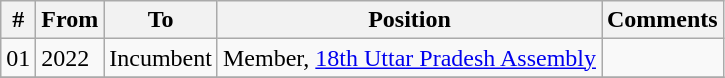<table class="wikitable sortable">
<tr>
<th>#</th>
<th>From</th>
<th>To</th>
<th>Position</th>
<th>Comments</th>
</tr>
<tr>
<td>01</td>
<td>2022</td>
<td>Incumbent</td>
<td>Member, <a href='#'>18th Uttar Pradesh Assembly</a></td>
<td></td>
</tr>
<tr>
</tr>
</table>
